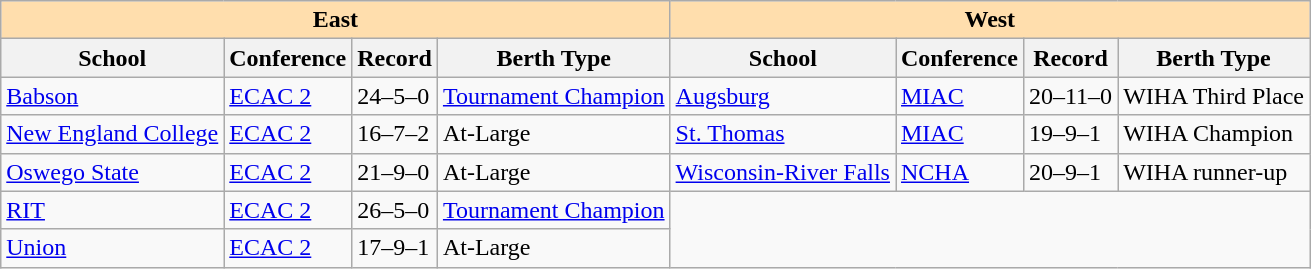<table class="wikitable">
<tr>
<th colspan="4" style="background:#ffdead;">East</th>
<th colspan="4" style="background:#ffdead;">West</th>
</tr>
<tr>
<th>School</th>
<th>Conference</th>
<th>Record</th>
<th>Berth Type</th>
<th>School</th>
<th>Conference</th>
<th>Record</th>
<th>Berth Type</th>
</tr>
<tr>
<td><a href='#'>Babson</a></td>
<td><a href='#'>ECAC 2</a></td>
<td>24–5–0</td>
<td><a href='#'>Tournament Champion</a></td>
<td><a href='#'>Augsburg</a></td>
<td><a href='#'>MIAC</a></td>
<td>20–11–0</td>
<td>WIHA Third Place</td>
</tr>
<tr>
<td><a href='#'>New England College</a></td>
<td><a href='#'>ECAC 2</a></td>
<td>16–7–2</td>
<td>At-Large</td>
<td><a href='#'>St. Thomas</a></td>
<td><a href='#'>MIAC</a></td>
<td>19–9–1</td>
<td>WIHA Champion</td>
</tr>
<tr>
<td><a href='#'>Oswego State</a></td>
<td><a href='#'>ECAC 2</a></td>
<td>21–9–0</td>
<td>At-Large</td>
<td><a href='#'>Wisconsin-River Falls</a></td>
<td><a href='#'>NCHA</a></td>
<td>20–9–1</td>
<td>WIHA runner-up</td>
</tr>
<tr>
<td><a href='#'>RIT</a></td>
<td><a href='#'>ECAC 2</a></td>
<td>26–5–0</td>
<td><a href='#'>Tournament Champion</a></td>
</tr>
<tr>
<td><a href='#'>Union</a></td>
<td><a href='#'>ECAC 2</a></td>
<td>17–9–1</td>
<td>At-Large</td>
</tr>
</table>
